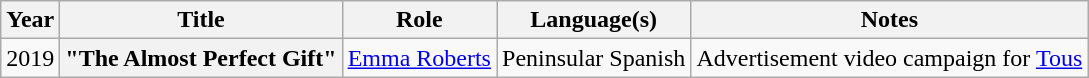<table class="wikitable plainrowheaders sortable">
<tr>
<th scope="col">Year</th>
<th scope="col">Title</th>
<th scope="col">Role</th>
<th>Language(s)</th>
<th>Notes</th>
</tr>
<tr>
<td>2019</td>
<th scope="row">"The Almost Perfect Gift"</th>
<td><a href='#'>Emma Roberts</a></td>
<td>Peninsular Spanish</td>
<td>Advertisement video campaign for <a href='#'>Tous</a></td>
</tr>
</table>
